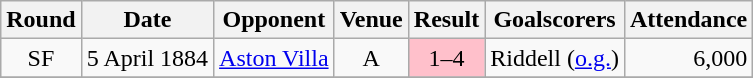<table class="wikitable">
<tr>
<th>Round</th>
<th>Date</th>
<th>Opponent</th>
<th>Venue</th>
<th>Result</th>
<th>Goalscorers</th>
<th>Attendance</th>
</tr>
<tr>
<td align="center">SF</td>
<td align="right">5 April 1884</td>
<td><a href='#'>Aston Villa</a></td>
<td align="center">A</td>
<td align="center" bgcolor="Pink">1–4</td>
<td>Riddell (<a href='#'>o.g.</a>)</td>
<td align="right">6,000</td>
</tr>
<tr>
</tr>
</table>
